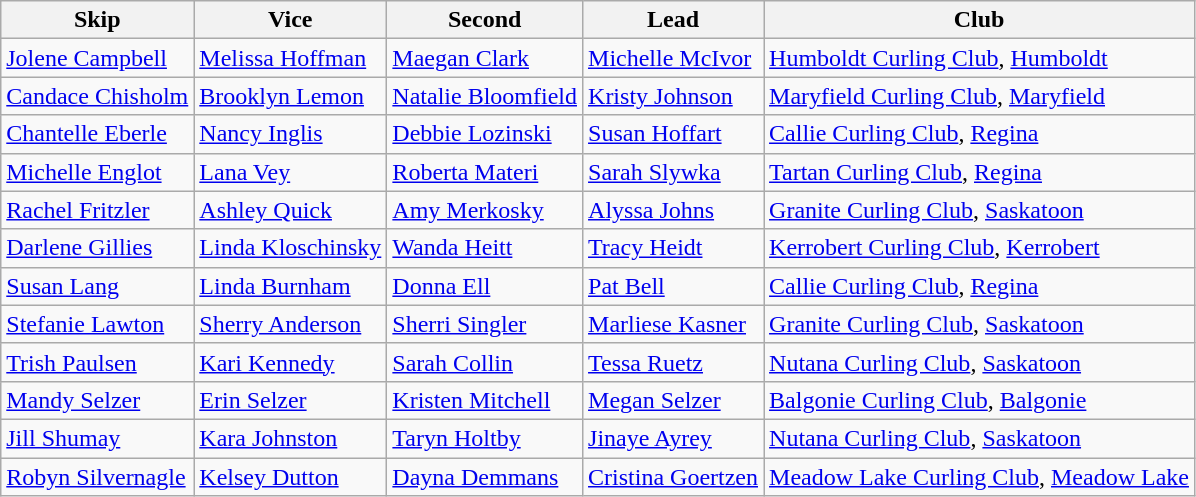<table class="wikitable">
<tr>
<th>Skip</th>
<th>Vice</th>
<th>Second</th>
<th>Lead</th>
<th>Club</th>
</tr>
<tr>
<td><a href='#'>Jolene Campbell</a></td>
<td><a href='#'>Melissa Hoffman</a></td>
<td><a href='#'>Maegan Clark</a></td>
<td><a href='#'>Michelle McIvor</a></td>
<td><a href='#'>Humboldt Curling Club</a>, <a href='#'>Humboldt</a></td>
</tr>
<tr>
<td><a href='#'>Candace Chisholm</a></td>
<td><a href='#'>Brooklyn Lemon</a></td>
<td><a href='#'>Natalie Bloomfield</a></td>
<td><a href='#'>Kristy Johnson</a></td>
<td><a href='#'>Maryfield Curling Club</a>, <a href='#'>Maryfield</a></td>
</tr>
<tr>
<td><a href='#'>Chantelle Eberle</a></td>
<td><a href='#'>Nancy Inglis</a></td>
<td><a href='#'>Debbie Lozinski</a></td>
<td><a href='#'>Susan Hoffart</a></td>
<td><a href='#'>Callie Curling Club</a>, <a href='#'>Regina</a></td>
</tr>
<tr>
<td><a href='#'>Michelle Englot</a></td>
<td><a href='#'>Lana Vey</a></td>
<td><a href='#'>Roberta Materi</a></td>
<td><a href='#'>Sarah Slywka</a></td>
<td><a href='#'>Tartan Curling Club</a>, <a href='#'>Regina</a></td>
</tr>
<tr>
<td><a href='#'>Rachel Fritzler</a></td>
<td><a href='#'>Ashley Quick</a></td>
<td><a href='#'>Amy Merkosky</a></td>
<td><a href='#'>Alyssa Johns</a></td>
<td><a href='#'>Granite Curling Club</a>, <a href='#'>Saskatoon</a></td>
</tr>
<tr>
<td><a href='#'>Darlene Gillies</a></td>
<td><a href='#'>Linda Kloschinsky</a></td>
<td><a href='#'>Wanda Heitt</a></td>
<td><a href='#'>Tracy Heidt</a></td>
<td><a href='#'>Kerrobert Curling Club</a>, <a href='#'>Kerrobert</a></td>
</tr>
<tr>
<td><a href='#'>Susan Lang</a></td>
<td><a href='#'>Linda Burnham</a></td>
<td><a href='#'>Donna Ell</a></td>
<td><a href='#'>Pat Bell</a></td>
<td><a href='#'>Callie Curling Club</a>, <a href='#'>Regina</a></td>
</tr>
<tr>
<td><a href='#'>Stefanie Lawton</a></td>
<td><a href='#'>Sherry Anderson</a></td>
<td><a href='#'>Sherri Singler</a></td>
<td><a href='#'>Marliese Kasner</a></td>
<td><a href='#'>Granite Curling Club</a>, <a href='#'>Saskatoon</a></td>
</tr>
<tr>
<td><a href='#'>Trish Paulsen</a></td>
<td><a href='#'>Kari Kennedy</a></td>
<td><a href='#'>Sarah Collin</a></td>
<td><a href='#'>Tessa Ruetz</a></td>
<td><a href='#'>Nutana Curling Club</a>, <a href='#'>Saskatoon</a></td>
</tr>
<tr>
<td><a href='#'>Mandy Selzer</a></td>
<td><a href='#'>Erin Selzer</a></td>
<td><a href='#'>Kristen Mitchell</a></td>
<td><a href='#'>Megan Selzer</a></td>
<td><a href='#'>Balgonie Curling Club</a>, <a href='#'>Balgonie</a></td>
</tr>
<tr>
<td><a href='#'>Jill Shumay</a></td>
<td><a href='#'>Kara Johnston</a></td>
<td><a href='#'>Taryn Holtby</a></td>
<td><a href='#'>Jinaye Ayrey</a></td>
<td><a href='#'>Nutana Curling Club</a>, <a href='#'>Saskatoon</a></td>
</tr>
<tr>
<td><a href='#'>Robyn Silvernagle</a></td>
<td><a href='#'>Kelsey Dutton</a></td>
<td><a href='#'>Dayna Demmans</a></td>
<td><a href='#'>Cristina Goertzen</a></td>
<td><a href='#'>Meadow Lake Curling Club</a>, <a href='#'>Meadow Lake</a></td>
</tr>
</table>
